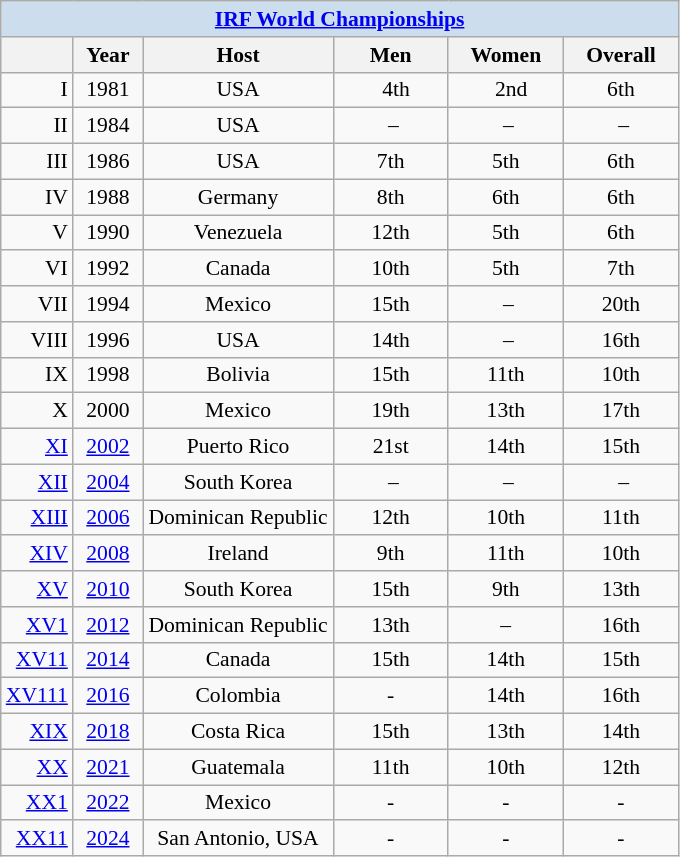<table class="wikitable" style=font-size:90%>
<tr>
<th colspan=6 style="background:#ccddee;"><a href='#'>IRF World Championships</a></th>
</tr>
<tr>
<th width=30></th>
<th width=40>Year</th>
<th width=120>Host</th>
<th width=70>Men</th>
<th width=70>Women</th>
<th width=70>Overall</th>
</tr>
<tr align="center">
<td align="right">I</td>
<td align="center">1981</td>
<td align="center">USA</td>
<td>  4th</td>
<td>  2nd</td>
<td>6th</td>
</tr>
<tr align="center">
<td align="right">II</td>
<td align="center">1984</td>
<td align="center">USA</td>
<td> –</td>
<td> –</td>
<td> –</td>
</tr>
<tr align="center">
<td align="right">III</td>
<td align="center">1986</td>
<td align="center">USA</td>
<td>7th</td>
<td>5th</td>
<td>6th</td>
</tr>
<tr align="center">
<td align="right">IV</td>
<td align="center">1988</td>
<td align="center">Germany</td>
<td>8th</td>
<td>6th</td>
<td>6th</td>
</tr>
<tr align="center">
<td align="right">V</td>
<td align="center">1990</td>
<td align="center">Venezuela</td>
<td>12th</td>
<td>5th</td>
<td>6th</td>
</tr>
<tr align="center">
<td align="right">VI</td>
<td align="center">1992</td>
<td align="center">Canada</td>
<td>10th</td>
<td>5th</td>
<td>7th</td>
</tr>
<tr align="center">
<td align="right">VII</td>
<td align="center">1994</td>
<td align="center">Mexico</td>
<td>15th</td>
<td> –</td>
<td>20th</td>
</tr>
<tr align="center">
<td align="right">VIII</td>
<td align="center">1996</td>
<td align="center">USA</td>
<td>14th</td>
<td> –</td>
<td>16th</td>
</tr>
<tr align="center">
<td align="right">IX</td>
<td align="center">1998</td>
<td align="center">Bolivia</td>
<td>15th</td>
<td>11th</td>
<td>10th</td>
</tr>
<tr align="center">
<td align="right">X</td>
<td align="center">2000</td>
<td align="center">Mexico</td>
<td>19th</td>
<td>13th</td>
<td>17th</td>
</tr>
<tr align="center">
<td align="right"><a href='#'>XI</a></td>
<td align="center"><a href='#'>2002</a></td>
<td align="center">Puerto Rico</td>
<td>21st</td>
<td>14th</td>
<td>15th</td>
</tr>
<tr align="center">
<td align="right"><a href='#'>XII</a></td>
<td align="center"><a href='#'>2004</a></td>
<td align="center">South Korea</td>
<td> –</td>
<td> –</td>
<td> –</td>
</tr>
<tr align="center">
<td align="right"><a href='#'>XIII</a></td>
<td align="center"><a href='#'>2006</a></td>
<td align="center">Dominican Republic</td>
<td>12th</td>
<td>10th</td>
<td>11th</td>
</tr>
<tr align="center">
<td align="right"><a href='#'>XIV</a></td>
<td align="center"><a href='#'>2008</a></td>
<td align="center">Ireland</td>
<td>9th</td>
<td>11th</td>
<td>10th</td>
</tr>
<tr align="center">
<td align="right"><a href='#'>XV</a></td>
<td align="center"><a href='#'>2010</a></td>
<td align="center">South Korea</td>
<td>15th</td>
<td>9th</td>
<td>13th</td>
</tr>
<tr align="center">
<td align="right"><a href='#'>XV1</a></td>
<td align="center"><a href='#'>2012</a></td>
<td align="center">Dominican Republic</td>
<td>13th</td>
<td>–</td>
<td>16th</td>
</tr>
<tr align="center">
<td align="right"><a href='#'>XV11</a></td>
<td align="center"><a href='#'>2014</a></td>
<td align="center">Canada</td>
<td>15th</td>
<td>14th</td>
<td>15th</td>
</tr>
<tr align="center">
<td align="right"><a href='#'>XV111</a></td>
<td align="center"><a href='#'>2016</a></td>
<td align="center">Colombia</td>
<td>-</td>
<td>14th</td>
<td>16th</td>
</tr>
<tr align="center">
<td align="right"><a href='#'>XIX</a></td>
<td align="center"><a href='#'>2018</a></td>
<td align="center">Costa Rica</td>
<td>15th</td>
<td>13th</td>
<td>14th</td>
</tr>
<tr align="center">
<td align="right"><a href='#'>XX</a></td>
<td align="center"><a href='#'>2021</a></td>
<td align="center">Guatemala</td>
<td>11th</td>
<td>10th</td>
<td>12th</td>
</tr>
<tr align="center">
<td align="right"><a href='#'>XX1</a></td>
<td align="center"><a href='#'>2022</a></td>
<td align="center">Mexico</td>
<td>-</td>
<td>-</td>
<td>-</td>
</tr>
<tr align="center">
<td align="right"><a href='#'>XX11</a></td>
<td align="center"><a href='#'>2024</a></td>
<td align="center">San Antonio, USA</td>
<td>-</td>
<td>-</td>
<td>-</td>
</tr>
</table>
